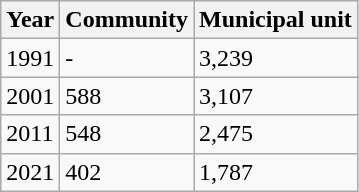<table class=wikitable>
<tr>
<th>Year</th>
<th>Community</th>
<th>Municipal unit</th>
</tr>
<tr>
<td>1991</td>
<td>-</td>
<td>3,239</td>
</tr>
<tr>
<td>2001</td>
<td>588</td>
<td>3,107</td>
</tr>
<tr>
<td>2011</td>
<td>548</td>
<td>2,475</td>
</tr>
<tr>
<td>2021</td>
<td>402</td>
<td>1,787</td>
</tr>
</table>
